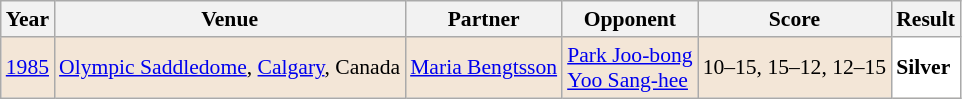<table class="sortable wikitable" style="font-size: 90%;">
<tr>
<th>Year</th>
<th>Venue</th>
<th>Partner</th>
<th>Opponent</th>
<th>Score</th>
<th>Result</th>
</tr>
<tr style="background:#F3E6D7">
<td align="center"><a href='#'>1985</a></td>
<td align="left"><a href='#'>Olympic Saddledome</a>, <a href='#'>Calgary</a>, Canada</td>
<td align="left"> <a href='#'>Maria Bengtsson</a></td>
<td align="left"> <a href='#'>Park Joo-bong</a><br> <a href='#'>Yoo Sang-hee</a></td>
<td align="left">10–15, 15–12, 12–15</td>
<td style="text-align:left; background:white"> <strong>Silver</strong></td>
</tr>
</table>
